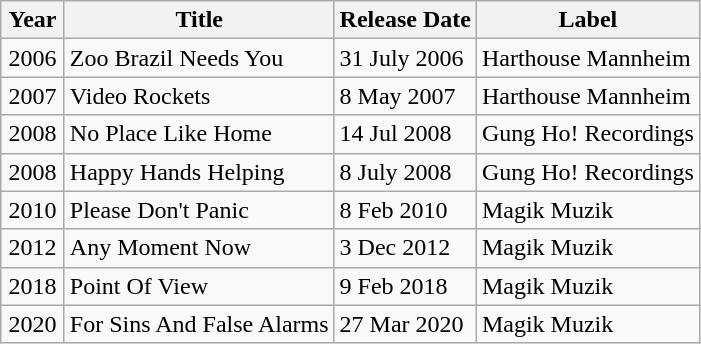<table class="wikitable sortable">
<tr>
<th style="text-align:center; width:35px;">Year</th>
<th>Title</th>
<th>Release Date</th>
<th>Label</th>
</tr>
<tr>
<td style="text-align:center;">2006</td>
<td>Zoo Brazil Needs You</td>
<td>31 July 2006</td>
<td>Harthouse Mannheim</td>
</tr>
<tr>
<td style="text-align:center;">2007</td>
<td>Video Rockets</td>
<td>8 May 2007</td>
<td>Harthouse Mannheim</td>
</tr>
<tr>
<td style="text-align:center;">2008</td>
<td>No Place Like Home</td>
<td>14 Jul 2008</td>
<td>Gung Ho! Recordings</td>
</tr>
<tr>
<td style="text-align:center;">2008</td>
<td>Happy Hands Helping</td>
<td>8 July 2008</td>
<td>Gung Ho! Recordings</td>
</tr>
<tr>
<td style="text-align:center;">2010</td>
<td>Please Don't Panic</td>
<td>8 Feb 2010</td>
<td>Magik Muzik</td>
</tr>
<tr>
<td style="text-align:center;">2012</td>
<td>Any Moment Now</td>
<td>3 Dec 2012</td>
<td>Magik Muzik</td>
</tr>
<tr>
<td style="text-align:center;">2018</td>
<td>Point Of View</td>
<td>9 Feb 2018</td>
<td>Magik Muzik</td>
</tr>
<tr>
<td style="text-align:center;">2020</td>
<td>For Sins And False Alarms</td>
<td>27 Mar 2020</td>
<td>Magik Muzik</td>
</tr>
</table>
